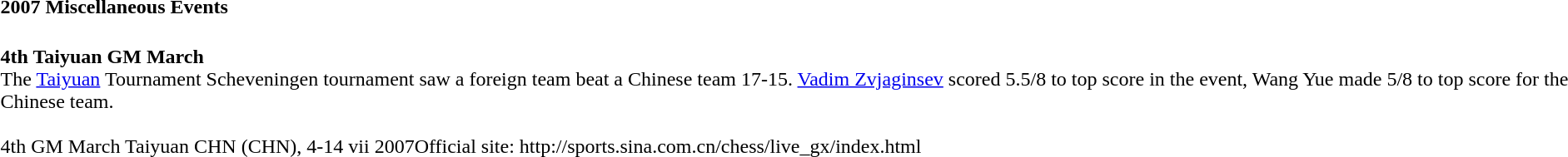<table class="toccolours collapsible collapsed" style="text-align: left; font-size:100%">
<tr>
<th>2007 Miscellaneous Events</th>
</tr>
<tr>
<td><br><strong>4th Taiyuan GM March</strong><br>The <a href='#'>Taiyuan</a> Tournament Scheveningen tournament saw a foreign team beat a Chinese team 17-15. <a href='#'>Vadim Zvjaginsev</a> scored 5.5/8 to top score in the event, Wang Yue made 5/8 to top score for the Chinese team.<br><br>4th GM March Taiyuan CHN (CHN), 4-14 vii 2007Official site: http://sports.sina.com.cn/chess/live_gx/index.html</td>
</tr>
</table>
